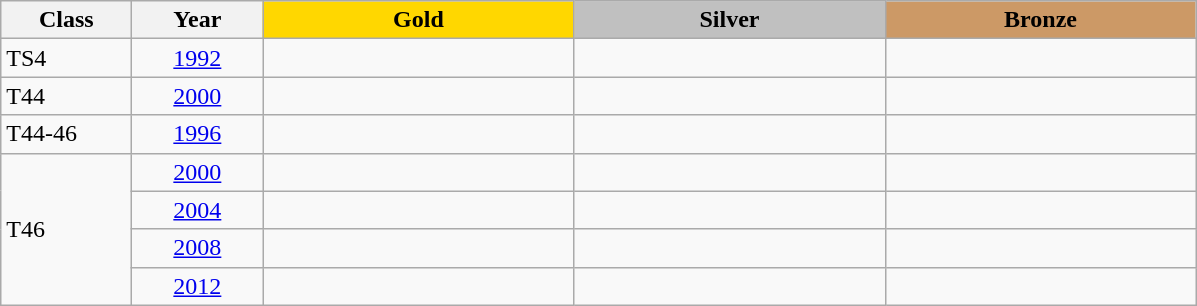<table class="wikitable">
<tr>
<th width=80>Class</th>
<th width=80>Year</th>
<td align=center width=200 bgcolor=gold><strong>Gold</strong></td>
<td align=center width=200 bgcolor=silver><strong>Silver</strong></td>
<td align=center width=200 bgcolor=cc9966><strong>Bronze</strong></td>
</tr>
<tr>
<td>TS4</td>
<td align=center><a href='#'>1992</a></td>
<td></td>
<td></td>
<td></td>
</tr>
<tr>
<td>T44</td>
<td align=center><a href='#'>2000</a></td>
<td></td>
<td></td>
<td></td>
</tr>
<tr>
<td>T44-46</td>
<td align=center><a href='#'>1996</a></td>
<td></td>
<td></td>
<td></td>
</tr>
<tr>
<td rowspan=4>T46</td>
<td align=center><a href='#'>2000</a></td>
<td></td>
<td></td>
<td></td>
</tr>
<tr>
<td align=center><a href='#'>2004</a></td>
<td></td>
<td></td>
<td></td>
</tr>
<tr>
<td align=center><a href='#'>2008</a></td>
<td></td>
<td></td>
<td></td>
</tr>
<tr>
<td align=center><a href='#'>2012</a></td>
<td></td>
<td></td>
<td></td>
</tr>
</table>
